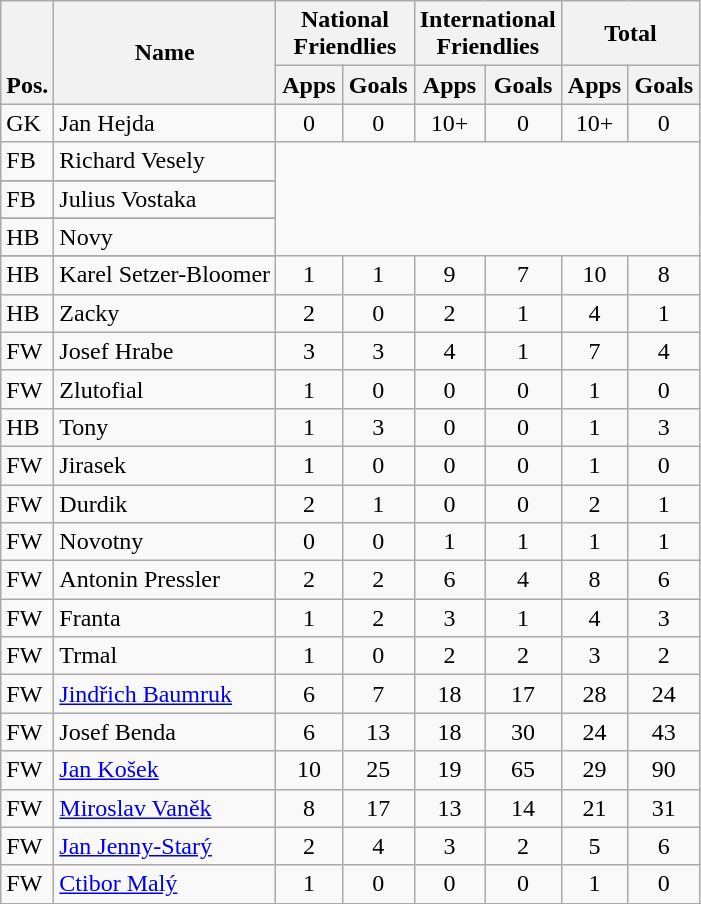<table class=wikitable style="text-align:center">
<tr>
<th rowspan="2" valign="bottom">Pos.</th>
<th rowspan="2">Name</th>
<th colspan="2" width="85">National Friendlies</th>
<th colspan="2" width="85">International Friendlies</th>
<th colspan="2" width="85">Total</th>
</tr>
<tr>
<th>Apps</th>
<th>Goals</th>
<th>Apps</th>
<th>Goals</th>
<th>Apps</th>
<th>Goals</th>
</tr>
<tr>
<td align="left">GK</td>
<td align="left"> Jan Hejda</td>
<td>0</td>
<td>0</td>
<td>10+</td>
<td>0</td>
<td>10+</td>
<td>0</td>
</tr>
<tr>
<td align="left">FB</td>
<td align="left"> Richard Vesely</td>
</tr>
<tr ||-||-||-||-||->
</tr>
<tr>
<td align="left">FB</td>
<td align="left"> Julius Vostaka</td>
</tr>
<tr ||-||-||-||-||->
</tr>
<tr>
<td align="left">HB</td>
<td align="left"> Novy</td>
</tr>
<tr ||-||-||-||-||->
</tr>
<tr>
<td align="left">HB</td>
<td align="left"> Karel Setzer-Bloomer</td>
<td>1</td>
<td>1</td>
<td>9</td>
<td>7</td>
<td>10</td>
<td>8</td>
</tr>
<tr>
<td align="left">HB</td>
<td align="left"> Zacky</td>
<td>2</td>
<td>0</td>
<td>2</td>
<td>1</td>
<td>4</td>
<td>1</td>
</tr>
<tr>
<td align="left">FW</td>
<td align="left"> Josef Hrabe</td>
<td>3</td>
<td>3</td>
<td>4</td>
<td>1</td>
<td>7</td>
<td>4</td>
</tr>
<tr>
<td align="left">FW</td>
<td align="left"> Zlutofial</td>
<td>1</td>
<td>0</td>
<td>0</td>
<td>0</td>
<td>1</td>
<td>0</td>
</tr>
<tr>
<td align="left">HB</td>
<td align="left"> Tony</td>
<td>1</td>
<td>3</td>
<td>0</td>
<td>0</td>
<td>1</td>
<td>3</td>
</tr>
<tr>
<td align="left">FW</td>
<td align="left"> Jirasek</td>
<td>1</td>
<td>0</td>
<td>0</td>
<td>0</td>
<td>1</td>
<td>0</td>
</tr>
<tr>
<td align="left">FW</td>
<td align="left"> Durdik</td>
<td>2</td>
<td>1</td>
<td>0</td>
<td>0</td>
<td>2</td>
<td>1</td>
</tr>
<tr>
<td align="left">FW</td>
<td align="left"> Novotny</td>
<td>0</td>
<td>0</td>
<td>1</td>
<td>1</td>
<td>1</td>
<td>1</td>
</tr>
<tr>
<td align="left">FW</td>
<td align="left"> Antonin Pressler</td>
<td>2</td>
<td>2</td>
<td>6</td>
<td>4</td>
<td>8</td>
<td>6</td>
</tr>
<tr>
<td align="left">FW</td>
<td align="left"> Franta</td>
<td>1</td>
<td>2</td>
<td>3</td>
<td>1</td>
<td>4</td>
<td>3</td>
</tr>
<tr>
<td align="left">FW</td>
<td align="left"> Trmal</td>
<td>1</td>
<td>0</td>
<td>2</td>
<td>2</td>
<td>3</td>
<td>2</td>
</tr>
<tr>
<td align="left">FW</td>
<td align="left"> <a href='#'>Jindřich Baumruk</a></td>
<td>6</td>
<td>7</td>
<td>18</td>
<td>17</td>
<td>28</td>
<td>24</td>
</tr>
<tr>
<td align="left">FW</td>
<td align="left"> Josef Benda</td>
<td>6</td>
<td>13</td>
<td>18</td>
<td>30</td>
<td>24</td>
<td>43</td>
</tr>
<tr>
<td align="left">FW</td>
<td align="left"> <a href='#'>Jan Košek</a></td>
<td>10</td>
<td>25</td>
<td>19</td>
<td>65</td>
<td>29</td>
<td>90</td>
</tr>
<tr>
<td align="left">FW</td>
<td align="left"> <a href='#'>Miroslav Vaněk</a></td>
<td>8</td>
<td>17</td>
<td>13</td>
<td>14</td>
<td>21</td>
<td>31</td>
</tr>
<tr>
<td align="left">FW</td>
<td align="left"> <a href='#'>Jan Jenny-Starý</a></td>
<td>2</td>
<td>4</td>
<td>3</td>
<td>2</td>
<td>5</td>
<td>6</td>
</tr>
<tr>
<td align="left">FW</td>
<td align="left"> <a href='#'>Ctibor Malý</a></td>
<td>1</td>
<td>0</td>
<td>0</td>
<td>0</td>
<td>1</td>
<td>0</td>
</tr>
<tr>
</tr>
</table>
